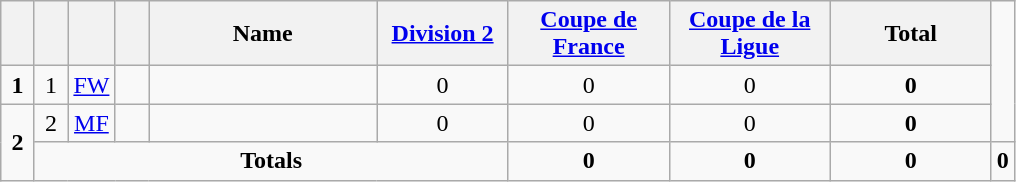<table class="wikitable" style="text-align:center">
<tr>
<th width=15></th>
<th width=15></th>
<th width=15></th>
<th width=15></th>
<th width=145>Name</th>
<th width=80><a href='#'>Division 2</a></th>
<th width=100><a href='#'>Coupe de France</a></th>
<th width=100><a href='#'>Coupe de la Ligue</a></th>
<th width=100>Total</th>
</tr>
<tr>
<td><strong>1</strong></td>
<td>1</td>
<td><a href='#'>FW</a></td>
<td></td>
<td align=left><a href='#'></a></td>
<td>0</td>
<td>0</td>
<td>0</td>
<td><strong>0</strong></td>
</tr>
<tr>
<td rowspan=2><strong>2</strong></td>
<td>2</td>
<td><a href='#'>MF</a></td>
<td></td>
<td align=left><a href='#'></a></td>
<td>0</td>
<td>0</td>
<td>0</td>
<td><strong>0</strong></td>
</tr>
<tr>
<td colspan=5><strong>Totals</strong></td>
<td><strong>0</strong></td>
<td><strong>0</strong></td>
<td><strong>0</strong></td>
<td><strong>0</strong></td>
</tr>
</table>
